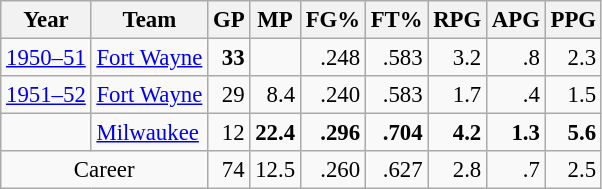<table class="wikitable sortable" style="font-size:95%; text-align:right;">
<tr>
<th>Year</th>
<th>Team</th>
<th>GP</th>
<th>MP</th>
<th>FG%</th>
<th>FT%</th>
<th>RPG</th>
<th>APG</th>
<th>PPG</th>
</tr>
<tr>
<td style="text-align:left;"><a href='#'>1950–51</a></td>
<td style="text-align:left;"><a href='#'>Fort Wayne</a></td>
<td><strong>33</strong></td>
<td></td>
<td>.248</td>
<td>.583</td>
<td>3.2</td>
<td>.8</td>
<td>2.3</td>
</tr>
<tr>
<td style="text-align:left;"><a href='#'>1951–52</a></td>
<td style="text-align:left;"><a href='#'>Fort Wayne</a></td>
<td>29</td>
<td>8.4</td>
<td>.240</td>
<td>.583</td>
<td>1.7</td>
<td>.4</td>
<td>1.5</td>
</tr>
<tr>
<td style="text-align:left;"></td>
<td style="text-align:left;"><a href='#'>Milwaukee</a></td>
<td>12</td>
<td><strong>22.4</strong></td>
<td><strong>.296</strong></td>
<td><strong>.704</strong></td>
<td><strong>4.2</strong></td>
<td><strong>1.3</strong></td>
<td><strong>5.6</strong></td>
</tr>
<tr>
<td colspan="2" style="text-align:center;">Career</td>
<td>74</td>
<td>12.5</td>
<td>.260</td>
<td>.627</td>
<td>2.8</td>
<td>.7</td>
<td>2.5</td>
</tr>
</table>
